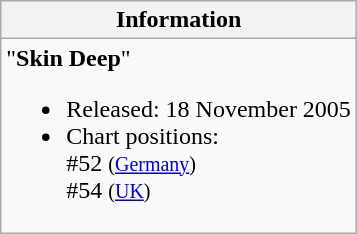<table class="wikitable">
<tr>
<th>Information</th>
</tr>
<tr>
<td>"<strong>Skin Deep</strong>"<br><ul><li>Released: 18 November 2005</li><li>Chart positions:<br> #52 <small>(<a href='#'>Germany</a>)</small><br> #54 <small>(<a href='#'>UK</a>)</small></li></ul></td>
</tr>
</table>
